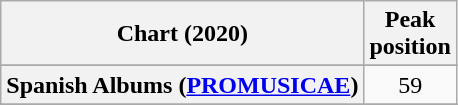<table class="wikitable sortable plainrowheaders" style="text-align:center">
<tr>
<th scope="col">Chart (2020)</th>
<th scope="col">Peak<br>position</th>
</tr>
<tr>
</tr>
<tr>
</tr>
<tr>
</tr>
<tr>
</tr>
<tr>
</tr>
<tr>
</tr>
<tr>
</tr>
<tr>
</tr>
<tr>
</tr>
<tr>
</tr>
<tr>
</tr>
<tr>
</tr>
<tr>
</tr>
<tr>
<th scope="row">Spanish Albums (<a href='#'>PROMUSICAE</a>)</th>
<td>59</td>
</tr>
<tr>
</tr>
<tr>
</tr>
<tr>
</tr>
<tr>
</tr>
<tr>
</tr>
<tr>
</tr>
</table>
